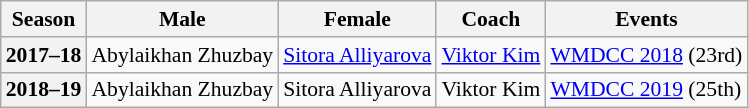<table class=wikitable style=font-size:90%;>
<tr>
<th scope="col">Season</th>
<th scope="col">Male</th>
<th scope="col">Female</th>
<th scope="col">Coach</th>
<th scope="col">Events</th>
</tr>
<tr>
<th scope="row">2017–18</th>
<td>Abylaikhan Zhuzbay</td>
<td><a href='#'>Sitora Alliyarova</a></td>
<td><a href='#'>Viktor Kim</a></td>
<td><a href='#'>WMDCC 2018</a> (23rd)</td>
</tr>
<tr>
<th scope="row">2018–19</th>
<td>Abylaikhan Zhuzbay</td>
<td>Sitora Alliyarova</td>
<td>Viktor Kim</td>
<td><a href='#'>WMDCC 2019</a> (25th)</td>
</tr>
</table>
